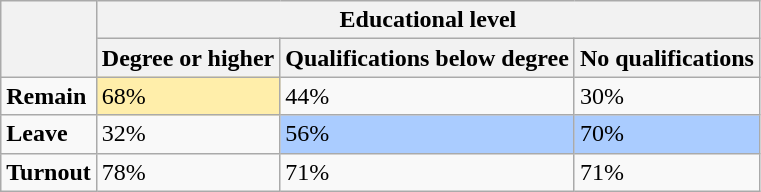<table class="wikitable">
<tr>
<th rowspan=2></th>
<th colspan="3">Educational level</th>
</tr>
<tr>
<th>Degree or higher</th>
<th>Qualifications below degree</th>
<th>No qualifications</th>
</tr>
<tr>
<td><strong>Remain</strong></td>
<td style="background:#fea;">68%</td>
<td>44%</td>
<td>30%</td>
</tr>
<tr>
<td><strong>Leave</strong></td>
<td>32%</td>
<td style="background:#acf;">56%</td>
<td style="background:#acf;">70%</td>
</tr>
<tr>
<td><strong>Turnout</strong></td>
<td>78%</td>
<td>71%</td>
<td>71%</td>
</tr>
</table>
